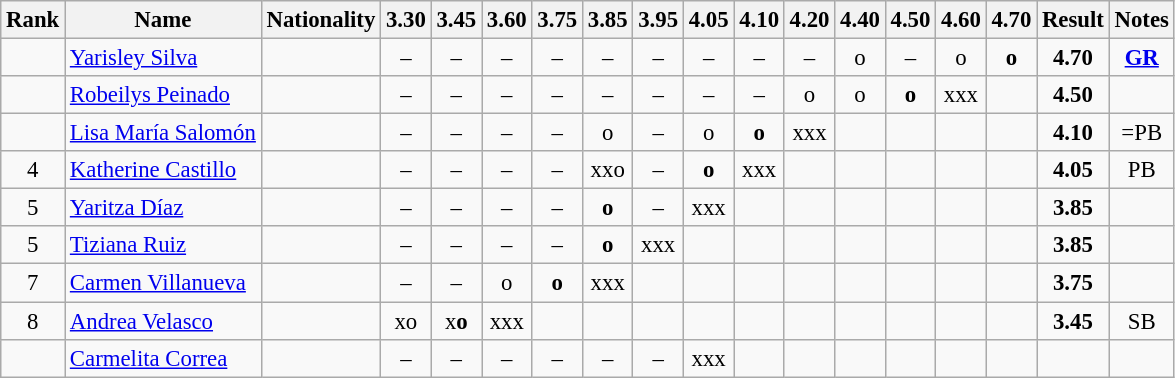<table class="wikitable sortable" style="text-align:center;font-size:95%">
<tr>
<th>Rank</th>
<th>Name</th>
<th>Nationality</th>
<th>3.30</th>
<th>3.45</th>
<th>3.60</th>
<th>3.75</th>
<th>3.85</th>
<th>3.95</th>
<th>4.05</th>
<th>4.10</th>
<th>4.20</th>
<th>4.40</th>
<th>4.50</th>
<th>4.60</th>
<th>4.70</th>
<th>Result</th>
<th>Notes</th>
</tr>
<tr>
<td></td>
<td align=left><a href='#'>Yarisley Silva</a></td>
<td align=left></td>
<td>–</td>
<td>–</td>
<td>–</td>
<td>–</td>
<td>–</td>
<td>–</td>
<td>–</td>
<td>–</td>
<td>–</td>
<td>o</td>
<td>–</td>
<td>o</td>
<td><strong>o</strong></td>
<td><strong>4.70</strong></td>
<td><strong><a href='#'>GR</a></strong></td>
</tr>
<tr>
<td></td>
<td align=left><a href='#'>Robeilys Peinado</a></td>
<td align=left></td>
<td>–</td>
<td>–</td>
<td>–</td>
<td>–</td>
<td>–</td>
<td>–</td>
<td>–</td>
<td>–</td>
<td>o</td>
<td>o</td>
<td><strong>o</strong></td>
<td>xxx</td>
<td></td>
<td><strong>4.50</strong></td>
<td></td>
</tr>
<tr>
<td></td>
<td align=left><a href='#'>Lisa María Salomón</a></td>
<td align=left></td>
<td>–</td>
<td>–</td>
<td>–</td>
<td>–</td>
<td>o</td>
<td>–</td>
<td>o</td>
<td><strong>o</strong></td>
<td>xxx</td>
<td></td>
<td></td>
<td></td>
<td></td>
<td><strong>4.10</strong></td>
<td>=PB</td>
</tr>
<tr>
<td>4</td>
<td align=left><a href='#'>Katherine Castillo</a></td>
<td align=left></td>
<td>–</td>
<td>–</td>
<td>–</td>
<td>–</td>
<td>xxo</td>
<td>–</td>
<td><strong>o</strong></td>
<td>xxx</td>
<td></td>
<td></td>
<td></td>
<td></td>
<td></td>
<td><strong>4.05</strong></td>
<td>PB</td>
</tr>
<tr>
<td>5</td>
<td align=left><a href='#'>Yaritza Díaz</a></td>
<td align=left></td>
<td>–</td>
<td>–</td>
<td>–</td>
<td>–</td>
<td><strong>o</strong></td>
<td>–</td>
<td>xxx</td>
<td></td>
<td></td>
<td></td>
<td></td>
<td></td>
<td></td>
<td><strong>3.85</strong></td>
<td></td>
</tr>
<tr>
<td>5</td>
<td align=left><a href='#'>Tiziana Ruiz</a></td>
<td align=left></td>
<td>–</td>
<td>–</td>
<td>–</td>
<td>–</td>
<td><strong>o</strong></td>
<td>xxx</td>
<td></td>
<td></td>
<td></td>
<td></td>
<td></td>
<td></td>
<td></td>
<td><strong>3.85</strong></td>
<td></td>
</tr>
<tr>
<td>7</td>
<td align=left><a href='#'>Carmen Villanueva</a></td>
<td align=left></td>
<td>–</td>
<td>–</td>
<td>o</td>
<td><strong>o</strong></td>
<td>xxx</td>
<td></td>
<td></td>
<td></td>
<td></td>
<td></td>
<td></td>
<td></td>
<td></td>
<td><strong>3.75</strong></td>
<td></td>
</tr>
<tr>
<td>8</td>
<td align=left><a href='#'>Andrea Velasco</a></td>
<td align=left></td>
<td>xo</td>
<td>x<strong>o</strong></td>
<td>xxx</td>
<td></td>
<td></td>
<td></td>
<td></td>
<td></td>
<td></td>
<td></td>
<td></td>
<td></td>
<td></td>
<td><strong>3.45</strong></td>
<td>SB</td>
</tr>
<tr>
<td></td>
<td align=left><a href='#'>Carmelita Correa</a></td>
<td align=left></td>
<td>–</td>
<td>–</td>
<td>–</td>
<td>–</td>
<td>–</td>
<td>–</td>
<td>xxx</td>
<td></td>
<td></td>
<td></td>
<td></td>
<td></td>
<td></td>
<td><strong></strong></td>
<td></td>
</tr>
</table>
